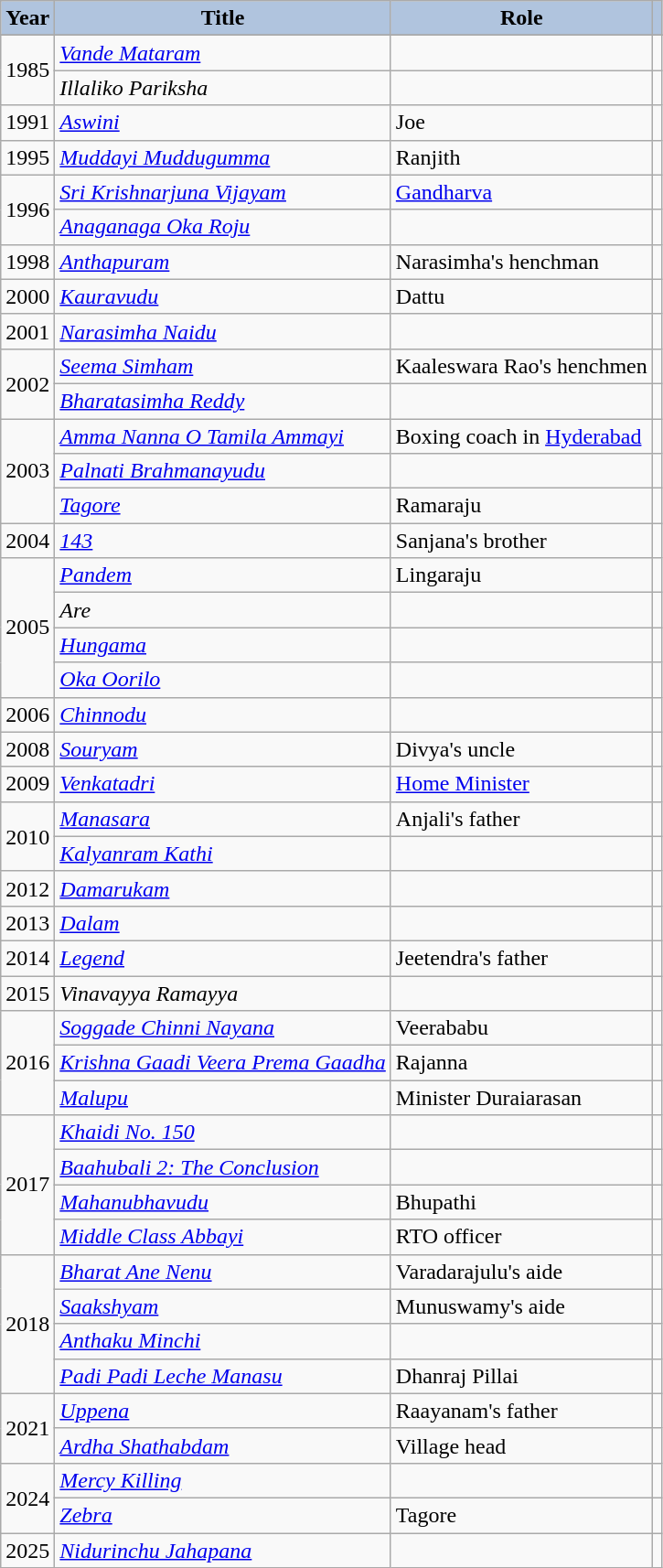<table class="wikitable">
<tr>
<th style="background:#B0C4DE;">Year</th>
<th style="background:#B0C4DE;">Title</th>
<th style="background:#B0C4DE;">Role</th>
<th style="background:#B0C4DE;"  class="unsortable" ></th>
</tr>
<tr>
</tr>
<tr>
<td rowspan="2">1985</td>
<td><em><a href='#'>Vande Mataram</a></em></td>
<td></td>
<td></td>
</tr>
<tr>
<td><em>Illaliko Pariksha</em></td>
<td></td>
<td></td>
</tr>
<tr>
<td>1991</td>
<td><em><a href='#'>Aswini</a></em></td>
<td>Joe</td>
<td></td>
</tr>
<tr>
<td>1995</td>
<td><em><a href='#'>Muddayi Muddugumma</a></em></td>
<td>Ranjith</td>
<td></td>
</tr>
<tr>
<td rowspan="2">1996</td>
<td><em><a href='#'>Sri Krishnarjuna Vijayam</a></em></td>
<td><a href='#'>Gandharva</a></td>
<td></td>
</tr>
<tr>
<td><em><a href='#'>Anaganaga Oka Roju</a></em></td>
<td></td>
<td></td>
</tr>
<tr>
<td>1998</td>
<td><em><a href='#'>Anthapuram</a></em></td>
<td>Narasimha's henchman</td>
<td></td>
</tr>
<tr>
<td>2000</td>
<td><em><a href='#'>Kauravudu</a></em></td>
<td>Dattu</td>
<td></td>
</tr>
<tr>
<td>2001</td>
<td><em><a href='#'>Narasimha Naidu</a></em></td>
<td></td>
<td></td>
</tr>
<tr>
<td rowspan="2">2002</td>
<td><em><a href='#'>Seema Simham</a></em></td>
<td>Kaaleswara Rao's henchmen</td>
<td></td>
</tr>
<tr>
<td><em><a href='#'>Bharatasimha Reddy</a></em></td>
<td></td>
<td></td>
</tr>
<tr>
<td rowspan="3">2003</td>
<td><em><a href='#'>Amma Nanna O Tamila Ammayi</a></em></td>
<td>Boxing coach in <a href='#'>Hyderabad</a></td>
<td></td>
</tr>
<tr>
<td><em><a href='#'>Palnati Brahmanayudu</a></em></td>
<td></td>
<td></td>
</tr>
<tr>
<td><em><a href='#'>Tagore</a></em></td>
<td>Ramaraju</td>
<td></td>
</tr>
<tr>
<td>2004</td>
<td><em><a href='#'>143</a></em></td>
<td>Sanjana's brother</td>
<td></td>
</tr>
<tr>
<td rowspan="4">2005</td>
<td><em><a href='#'>Pandem</a></em></td>
<td>Lingaraju</td>
<td></td>
</tr>
<tr>
<td><em>Are</em></td>
<td></td>
<td></td>
</tr>
<tr>
<td><em><a href='#'>Hungama</a></em></td>
<td></td>
<td></td>
</tr>
<tr>
<td><em><a href='#'>Oka Oorilo</a></em></td>
<td></td>
<td></td>
</tr>
<tr>
<td>2006</td>
<td><em><a href='#'>Chinnodu</a></em></td>
<td></td>
<td></td>
</tr>
<tr>
<td>2008</td>
<td><em><a href='#'>Souryam</a></em></td>
<td>Divya's uncle</td>
<td></td>
</tr>
<tr>
<td>2009</td>
<td><em><a href='#'>Venkatadri</a></em></td>
<td><a href='#'>Home Minister</a></td>
<td></td>
</tr>
<tr>
<td rowspan="2">2010</td>
<td><em><a href='#'>Manasara</a></em></td>
<td>Anjali's father</td>
<td></td>
</tr>
<tr>
<td><em><a href='#'>Kalyanram Kathi</a></em></td>
<td></td>
<td></td>
</tr>
<tr>
<td>2012</td>
<td><em><a href='#'>Damarukam</a></em></td>
<td></td>
<td></td>
</tr>
<tr>
<td>2013</td>
<td><em><a href='#'>Dalam</a></em></td>
<td></td>
<td></td>
</tr>
<tr>
<td>2014</td>
<td><em><a href='#'>Legend</a></em></td>
<td>Jeetendra's father</td>
<td></td>
</tr>
<tr>
<td>2015</td>
<td><em>Vinavayya Ramayya</em></td>
<td></td>
<td></td>
</tr>
<tr>
<td rowspan="3">2016</td>
<td><em><a href='#'>Soggade Chinni Nayana</a></em></td>
<td>Veerababu</td>
<td></td>
</tr>
<tr>
<td><em><a href='#'>Krishna Gaadi Veera Prema Gaadha</a></em></td>
<td>Rajanna</td>
<td></td>
</tr>
<tr>
<td><em><a href='#'>Malupu</a></em></td>
<td>Minister Duraiarasan</td>
<td></td>
</tr>
<tr>
<td rowspan="4">2017</td>
<td><em><a href='#'>Khaidi No. 150</a></em></td>
<td></td>
<td></td>
</tr>
<tr>
<td><em><a href='#'>Baahubali 2: The Conclusion</a></em></td>
<td></td>
<td></td>
</tr>
<tr>
<td><em><a href='#'>Mahanubhavudu</a></em></td>
<td>Bhupathi</td>
<td></td>
</tr>
<tr>
<td><em><a href='#'>Middle Class Abbayi</a></em></td>
<td>RTO officer</td>
<td></td>
</tr>
<tr>
<td rowspan="4">2018</td>
<td><em><a href='#'>Bharat Ane Nenu</a></em></td>
<td>Varadarajulu's aide</td>
<td></td>
</tr>
<tr>
<td><em><a href='#'>Saakshyam</a></em></td>
<td>Munuswamy's aide</td>
<td></td>
</tr>
<tr>
<td><em><a href='#'>Anthaku Minchi</a></em></td>
<td></td>
<td></td>
</tr>
<tr>
<td><em><a href='#'>Padi Padi Leche Manasu</a></em></td>
<td>Dhanraj Pillai</td>
<td></td>
</tr>
<tr>
<td rowspan="2">2021</td>
<td><em><a href='#'>Uppena</a></em></td>
<td>Raayanam's father</td>
<td></td>
</tr>
<tr>
<td><em><a href='#'>Ardha Shathabdam</a></em></td>
<td>Village head</td>
<td></td>
</tr>
<tr>
<td rowspan="2">2024</td>
<td><em><a href='#'>Mercy Killing</a></em></td>
<td></td>
<td></td>
</tr>
<tr>
<td><em><a href='#'>Zebra</a></em></td>
<td>Tagore</td>
<td></td>
</tr>
<tr>
<td>2025</td>
<td><a href='#'><em>Nidurinchu Jahapana</em></a></td>
<td></td>
<td></td>
</tr>
</table>
